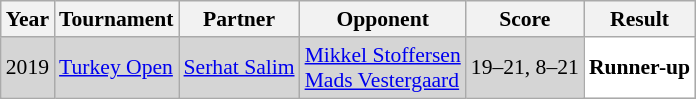<table class="sortable wikitable" style="font-size: 90%;">
<tr>
<th>Year</th>
<th>Tournament</th>
<th>Partner</th>
<th>Opponent</th>
<th>Score</th>
<th>Result</th>
</tr>
<tr style="background:#D5D5D5">
<td align="center">2019</td>
<td align="left"><a href='#'>Turkey Open</a></td>
<td align="left"> <a href='#'>Serhat Salim</a></td>
<td align="left"> <a href='#'>Mikkel Stoffersen</a><br> <a href='#'>Mads Vestergaard</a></td>
<td align="left">19–21, 8–21</td>
<td align="left" bgcolor="#FFFFFF"> <strong>Runner-up</strong></td>
</tr>
</table>
